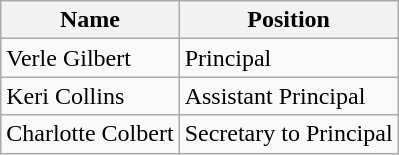<table class="wikitable">
<tr>
<th>Name</th>
<th>Position</th>
</tr>
<tr>
<td>Verle Gilbert</td>
<td>Principal</td>
</tr>
<tr>
<td>Keri Collins</td>
<td>Assistant Principal</td>
</tr>
<tr>
<td>Charlotte Colbert</td>
<td>Secretary to Principal</td>
</tr>
</table>
